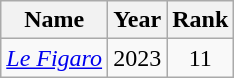<table class="wikitable centre sortable" style="text-align:center;">
<tr>
<th scope="col">Name</th>
<th scope="col">Year</th>
<th scope="col">Rank</th>
</tr>
<tr>
<td><em><a href='#'>Le Figaro</a></em></td>
<td>2023</td>
<td>11</td>
</tr>
</table>
